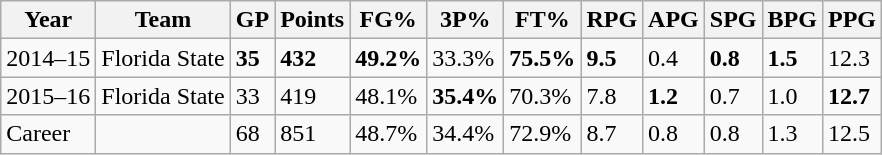<table class="wikitable">
<tr>
<th>Year</th>
<th>Team</th>
<th>GP</th>
<th>Points</th>
<th>FG%</th>
<th>3P%</th>
<th>FT%</th>
<th>RPG</th>
<th>APG</th>
<th>SPG</th>
<th>BPG</th>
<th>PPG</th>
</tr>
<tr>
<td>2014–15</td>
<td>Florida State</td>
<td><strong>35</strong></td>
<td><strong>432</strong></td>
<td><strong>49.2%</strong></td>
<td>33.3%</td>
<td><strong>75.5%</strong></td>
<td><strong>9.5</strong></td>
<td>0.4</td>
<td><strong>0.8</strong></td>
<td><strong>1.5</strong></td>
<td>12.3</td>
</tr>
<tr>
<td>2015–16</td>
<td>Florida State</td>
<td>33</td>
<td>419</td>
<td>48.1%</td>
<td><strong>35.4%</strong></td>
<td>70.3%</td>
<td>7.8</td>
<td><strong>1.2</strong></td>
<td>0.7</td>
<td>1.0</td>
<td><strong>12.7</strong></td>
</tr>
<tr>
<td>Career</td>
<td></td>
<td>68</td>
<td>851</td>
<td>48.7%</td>
<td>34.4%</td>
<td>72.9%</td>
<td>8.7</td>
<td>0.8</td>
<td>0.8</td>
<td>1.3</td>
<td>12.5</td>
</tr>
</table>
